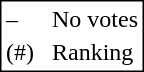<table style="border:1px solid black;">
<tr>
<td>–</td>
<td> </td>
<td>No votes</td>
</tr>
<tr>
<td>(#)</td>
<td> </td>
<td>Ranking</td>
</tr>
</table>
